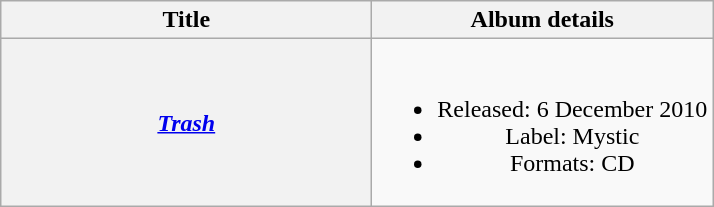<table class="wikitable plainrowheaders" style="text-align:center;">
<tr>
<th scope="col" style="width:15em;">Title</th>
<th scope="col">Album details</th>
</tr>
<tr>
<th scope="row"><em><a href='#'>Trash</a></em></th>
<td><br><ul><li>Released: 6 December 2010</li><li>Label: Mystic</li><li>Formats: CD</li></ul></td>
</tr>
</table>
